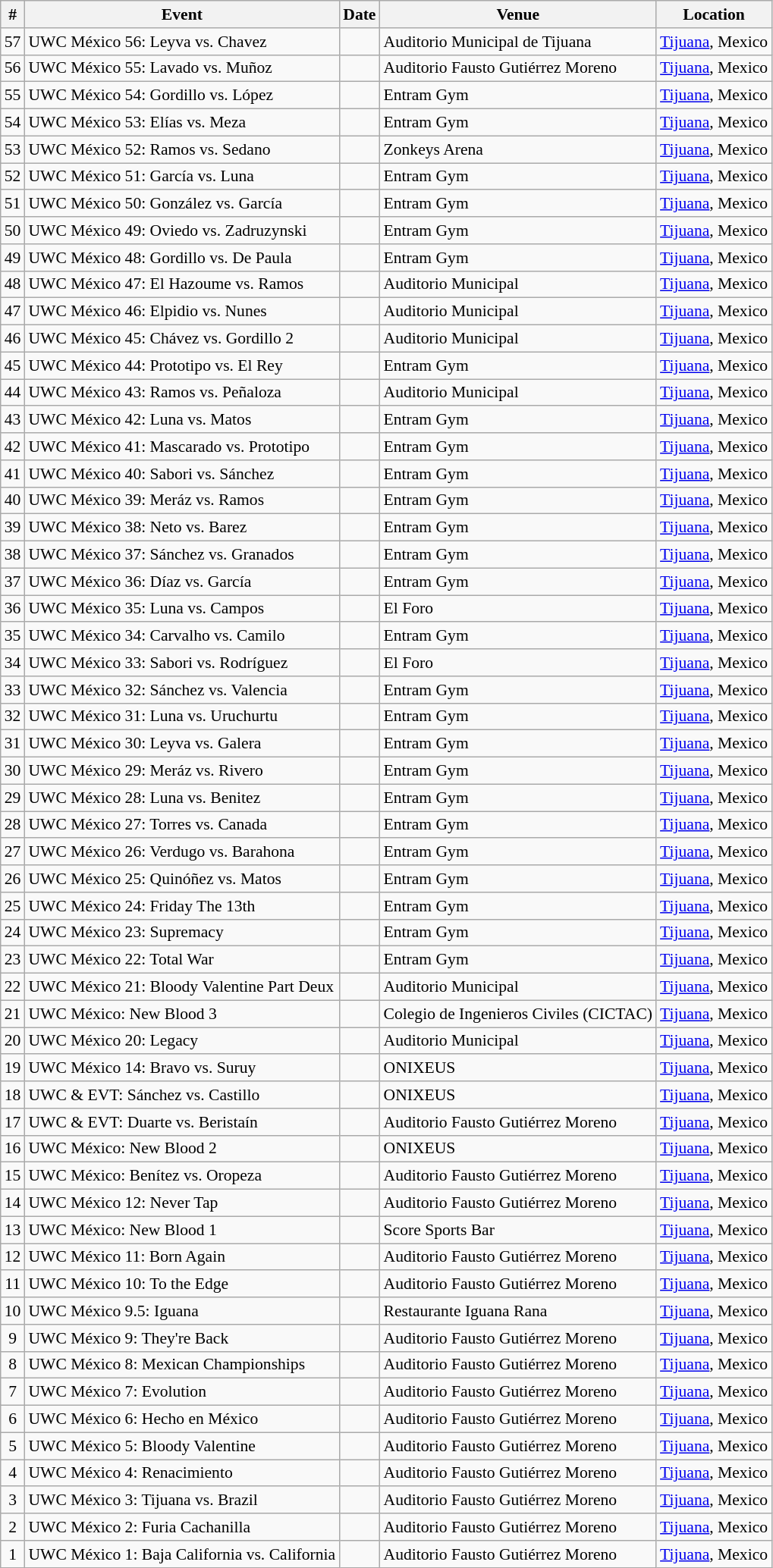<table class="sortable wikitable succession-box" style="font-size:90%;">
<tr>
<th scope="col">#</th>
<th scope="col">Event</th>
<th scope="col">Date</th>
<th scope="col">Venue</th>
<th scope="col">Location</th>
</tr>
<tr>
<td align=center>57</td>
<td>UWC México 56: Leyva vs. Chavez</td>
<td></td>
<td>Auditorio Municipal de Tijuana</td>
<td><a href='#'>Tijuana</a>, Mexico</td>
</tr>
<tr>
<td align=center>56</td>
<td>UWC México 55: Lavado vs. Muñoz</td>
<td></td>
<td>Auditorio Fausto Gutiérrez Moreno</td>
<td><a href='#'>Tijuana</a>, Mexico</td>
</tr>
<tr>
<td align=center>55</td>
<td>UWC México 54: Gordillo vs. López</td>
<td></td>
<td>Entram Gym</td>
<td><a href='#'>Tijuana</a>, Mexico</td>
</tr>
<tr>
<td align=center>54</td>
<td>UWC México 53: Elías vs. Meza</td>
<td></td>
<td>Entram Gym</td>
<td><a href='#'>Tijuana</a>, Mexico</td>
</tr>
<tr>
<td align=center>53</td>
<td>UWC México 52: Ramos vs. Sedano</td>
<td></td>
<td>Zonkeys Arena</td>
<td><a href='#'>Tijuana</a>, Mexico</td>
</tr>
<tr>
<td align=center>52</td>
<td>UWC México 51: García vs. Luna</td>
<td></td>
<td>Entram Gym</td>
<td><a href='#'>Tijuana</a>, Mexico</td>
</tr>
<tr>
<td align=center>51</td>
<td>UWC México 50: González vs. García</td>
<td></td>
<td>Entram Gym</td>
<td><a href='#'>Tijuana</a>, Mexico</td>
</tr>
<tr>
<td align=center>50</td>
<td>UWC México 49: Oviedo vs. Zadruzynski</td>
<td></td>
<td>Entram Gym</td>
<td><a href='#'>Tijuana</a>, Mexico</td>
</tr>
<tr>
<td align=center>49</td>
<td>UWC México 48: Gordillo vs. De Paula</td>
<td></td>
<td>Entram Gym</td>
<td><a href='#'>Tijuana</a>, Mexico</td>
</tr>
<tr>
<td align=center>48</td>
<td>UWC México 47: El Hazoume vs. Ramos</td>
<td></td>
<td>Auditorio Municipal</td>
<td><a href='#'>Tijuana</a>, Mexico</td>
</tr>
<tr>
<td align=center>47</td>
<td>UWC México 46: Elpidio vs. Nunes</td>
<td></td>
<td>Auditorio Municipal</td>
<td><a href='#'>Tijuana</a>, Mexico</td>
</tr>
<tr>
<td align=center>46</td>
<td>UWC México 45: Chávez vs. Gordillo 2</td>
<td></td>
<td>Auditorio Municipal</td>
<td><a href='#'>Tijuana</a>, Mexico</td>
</tr>
<tr>
<td align=center>45</td>
<td>UWC México 44: Prototipo vs. El Rey</td>
<td></td>
<td>Entram Gym</td>
<td><a href='#'>Tijuana</a>, Mexico</td>
</tr>
<tr>
<td align=center>44</td>
<td>UWC México 43: Ramos vs. Peñaloza</td>
<td></td>
<td>Auditorio Municipal</td>
<td><a href='#'>Tijuana</a>, Mexico</td>
</tr>
<tr>
<td align=center>43</td>
<td>UWC México 42: Luna vs. Matos</td>
<td></td>
<td>Entram Gym</td>
<td><a href='#'>Tijuana</a>, Mexico</td>
</tr>
<tr>
<td align=center>42</td>
<td>UWC México 41: Mascarado vs. Prototipo</td>
<td></td>
<td>Entram Gym</td>
<td><a href='#'>Tijuana</a>, Mexico</td>
</tr>
<tr>
<td align=center>41</td>
<td>UWC México 40: Sabori vs. Sánchez</td>
<td></td>
<td>Entram Gym</td>
<td><a href='#'>Tijuana</a>, Mexico</td>
</tr>
<tr>
<td align=center>40</td>
<td>UWC México 39: Meráz vs. Ramos</td>
<td></td>
<td>Entram Gym</td>
<td><a href='#'>Tijuana</a>, Mexico</td>
</tr>
<tr>
<td align=center>39</td>
<td>UWC México 38: Neto vs. Barez</td>
<td></td>
<td>Entram Gym</td>
<td><a href='#'>Tijuana</a>, Mexico</td>
</tr>
<tr>
<td align=center>38</td>
<td>UWC México 37: Sánchez vs. Granados</td>
<td></td>
<td>Entram Gym</td>
<td><a href='#'>Tijuana</a>, Mexico</td>
</tr>
<tr>
<td align=center>37</td>
<td>UWC México 36: Díaz vs. García</td>
<td></td>
<td>Entram Gym</td>
<td><a href='#'>Tijuana</a>, Mexico</td>
</tr>
<tr>
<td align=center>36</td>
<td>UWC México 35: Luna vs. Campos</td>
<td></td>
<td>El Foro</td>
<td><a href='#'>Tijuana</a>, Mexico</td>
</tr>
<tr>
<td align=center>35</td>
<td>UWC México 34: Carvalho vs. Camilo</td>
<td></td>
<td>Entram Gym</td>
<td><a href='#'>Tijuana</a>, Mexico</td>
</tr>
<tr>
<td align=center>34</td>
<td>UWC México 33: Sabori vs. Rodríguez</td>
<td></td>
<td>El Foro</td>
<td><a href='#'>Tijuana</a>, Mexico</td>
</tr>
<tr>
<td align=center>33</td>
<td>UWC México 32: Sánchez vs. Valencia</td>
<td></td>
<td>Entram Gym</td>
<td><a href='#'>Tijuana</a>, Mexico</td>
</tr>
<tr>
<td align=center>32</td>
<td>UWC México 31: Luna vs. Uruchurtu</td>
<td></td>
<td>Entram Gym</td>
<td><a href='#'>Tijuana</a>, Mexico</td>
</tr>
<tr>
<td align=center>31</td>
<td>UWC México 30: Leyva vs. Galera</td>
<td></td>
<td>Entram Gym</td>
<td><a href='#'>Tijuana</a>, Mexico</td>
</tr>
<tr>
<td align=center>30</td>
<td>UWC México 29: Meráz vs. Rivero</td>
<td></td>
<td>Entram Gym</td>
<td><a href='#'>Tijuana</a>, Mexico</td>
</tr>
<tr>
<td align=center>29</td>
<td>UWC México 28: Luna vs. Benitez</td>
<td></td>
<td>Entram Gym</td>
<td><a href='#'>Tijuana</a>, Mexico</td>
</tr>
<tr>
<td align=center>28</td>
<td>UWC México 27: Torres vs. Canada</td>
<td></td>
<td>Entram Gym</td>
<td><a href='#'>Tijuana</a>, Mexico</td>
</tr>
<tr>
<td align=center>27</td>
<td>UWC México 26: Verdugo vs. Barahona</td>
<td></td>
<td>Entram Gym</td>
<td><a href='#'>Tijuana</a>, Mexico</td>
</tr>
<tr>
<td align=center>26</td>
<td>UWC México 25: Quinóñez vs. Matos</td>
<td></td>
<td>Entram Gym</td>
<td><a href='#'>Tijuana</a>, Mexico</td>
</tr>
<tr>
<td align=center>25</td>
<td>UWC México 24: Friday The 13th</td>
<td></td>
<td>Entram Gym</td>
<td><a href='#'>Tijuana</a>, Mexico</td>
</tr>
<tr>
<td align=center>24</td>
<td>UWC México 23: Supremacy</td>
<td></td>
<td>Entram Gym</td>
<td><a href='#'>Tijuana</a>, Mexico</td>
</tr>
<tr>
<td align=center>23</td>
<td>UWC México 22: Total War</td>
<td></td>
<td>Entram Gym</td>
<td><a href='#'>Tijuana</a>, Mexico</td>
</tr>
<tr>
<td align=center>22</td>
<td>UWC México 21: Bloody Valentine Part Deux</td>
<td></td>
<td>Auditorio Municipal</td>
<td><a href='#'>Tijuana</a>, Mexico</td>
</tr>
<tr>
<td align=center>21</td>
<td>UWC México: New Blood 3</td>
<td></td>
<td>Colegio de Ingenieros Civiles (CICTAC)</td>
<td><a href='#'>Tijuana</a>, Mexico</td>
</tr>
<tr>
<td align=center>20</td>
<td>UWC México 20: Legacy</td>
<td></td>
<td>Auditorio Municipal</td>
<td><a href='#'>Tijuana</a>, Mexico</td>
</tr>
<tr>
<td align=center>19</td>
<td>UWC México 14: Bravo vs. Suruy</td>
<td></td>
<td>ONIXEUS</td>
<td><a href='#'>Tijuana</a>, Mexico</td>
</tr>
<tr>
<td align=center>18</td>
<td>UWC & EVT: Sánchez vs. Castillo</td>
<td></td>
<td>ONIXEUS</td>
<td><a href='#'>Tijuana</a>, Mexico</td>
</tr>
<tr>
<td align=center>17</td>
<td>UWC & EVT: Duarte vs. Beristaín</td>
<td></td>
<td>Auditorio Fausto Gutiérrez Moreno</td>
<td><a href='#'>Tijuana</a>, Mexico</td>
</tr>
<tr>
<td align=center>16</td>
<td>UWC México: New Blood 2</td>
<td></td>
<td>ONIXEUS</td>
<td><a href='#'>Tijuana</a>, Mexico</td>
</tr>
<tr>
<td align=center>15</td>
<td>UWC México: Benítez vs. Oropeza</td>
<td></td>
<td>Auditorio Fausto Gutiérrez Moreno</td>
<td><a href='#'>Tijuana</a>, Mexico</td>
</tr>
<tr>
<td align=center>14</td>
<td>UWC México 12: Never Tap</td>
<td></td>
<td>Auditorio Fausto Gutiérrez Moreno</td>
<td><a href='#'>Tijuana</a>, Mexico</td>
</tr>
<tr>
<td align=center>13</td>
<td>UWC México: New Blood 1</td>
<td></td>
<td>Score Sports Bar</td>
<td><a href='#'>Tijuana</a>, Mexico</td>
</tr>
<tr>
<td align=center>12</td>
<td>UWC México 11: Born Again</td>
<td></td>
<td>Auditorio Fausto Gutiérrez Moreno</td>
<td><a href='#'>Tijuana</a>, Mexico</td>
</tr>
<tr>
<td align=center>11</td>
<td>UWC México 10: To the Edge</td>
<td></td>
<td>Auditorio Fausto Gutiérrez Moreno</td>
<td><a href='#'>Tijuana</a>, Mexico</td>
</tr>
<tr>
<td align=center>10</td>
<td>UWC México 9.5: Iguana</td>
<td></td>
<td>Restaurante Iguana Rana</td>
<td><a href='#'>Tijuana</a>, Mexico</td>
</tr>
<tr>
<td align=center>9</td>
<td>UWC México 9: They're Back</td>
<td></td>
<td>Auditorio Fausto Gutiérrez Moreno</td>
<td><a href='#'>Tijuana</a>, Mexico</td>
</tr>
<tr>
<td align=center>8</td>
<td>UWC México 8: Mexican Championships</td>
<td></td>
<td>Auditorio Fausto Gutiérrez Moreno</td>
<td><a href='#'>Tijuana</a>, Mexico</td>
</tr>
<tr>
<td align=center>7</td>
<td>UWC México 7: Evolution</td>
<td></td>
<td>Auditorio Fausto Gutiérrez Moreno</td>
<td><a href='#'>Tijuana</a>, Mexico</td>
</tr>
<tr>
<td align=center>6</td>
<td>UWC México 6: Hecho en México</td>
<td></td>
<td>Auditorio Fausto Gutiérrez Moreno</td>
<td><a href='#'>Tijuana</a>, Mexico</td>
</tr>
<tr>
<td align=center>5</td>
<td>UWC México 5: Bloody Valentine</td>
<td></td>
<td>Auditorio Fausto Gutiérrez Moreno</td>
<td><a href='#'>Tijuana</a>, Mexico</td>
</tr>
<tr>
<td align=center>4</td>
<td>UWC México 4: Renacimiento</td>
<td></td>
<td>Auditorio Fausto Gutiérrez Moreno</td>
<td><a href='#'>Tijuana</a>, Mexico</td>
</tr>
<tr>
<td align=center>3</td>
<td>UWC México 3: Tijuana vs. Brazil</td>
<td></td>
<td>Auditorio Fausto Gutiérrez Moreno</td>
<td><a href='#'>Tijuana</a>, Mexico</td>
</tr>
<tr>
<td align=center>2</td>
<td>UWC México 2: Furia Cachanilla</td>
<td></td>
<td>Auditorio Fausto Gutiérrez Moreno</td>
<td><a href='#'>Tijuana</a>, Mexico</td>
</tr>
<tr>
<td align=center>1</td>
<td>UWC México 1: Baja California vs. California</td>
<td></td>
<td>Auditorio Fausto Gutiérrez Moreno</td>
<td><a href='#'>Tijuana</a>, Mexico</td>
</tr>
</table>
